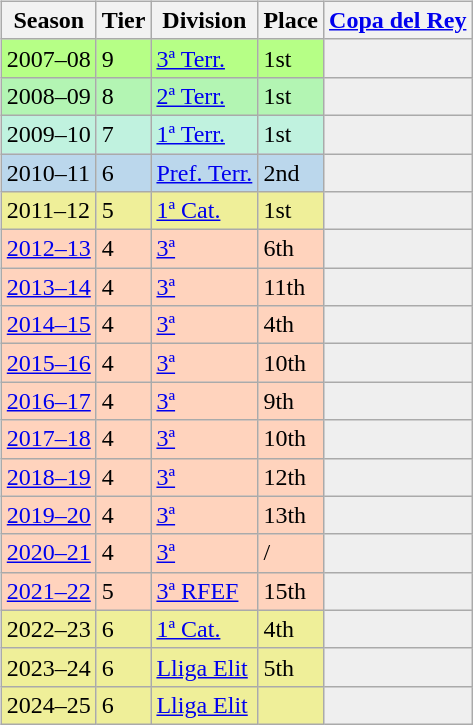<table>
<tr>
<td valign="top" width=0%><br><table class="wikitable">
<tr style="background:#f0f6fa;">
<th>Season</th>
<th>Tier</th>
<th>Division</th>
<th>Place</th>
<th><a href='#'>Copa del Rey</a></th>
</tr>
<tr>
<td style="background:#B6FF86;">2007–08</td>
<td style="background:#B6FF86;">9</td>
<td style="background:#B6FF86;"><a href='#'>3ª Terr.</a></td>
<td style="background:#B6FF86;">1st</td>
<td style="background:#efefef;"></td>
</tr>
<tr>
<td style="background:#B3F5B3;">2008–09</td>
<td style="background:#B3F5B3;">8</td>
<td style="background:#B3F5B3;"><a href='#'>2ª Terr.</a></td>
<td style="background:#B3F5B3;">1st</td>
<td style="background:#efefef;"></td>
</tr>
<tr>
<td style="background:#C0F2DF;">2009–10</td>
<td style="background:#C0F2DF;">7</td>
<td style="background:#C0F2DF;"><a href='#'>1ª Terr.</a></td>
<td style="background:#C0F2DF;">1st</td>
<td style="background:#efefef;"></td>
</tr>
<tr>
<td style="background:#BBD7EC;">2010–11</td>
<td style="background:#BBD7EC;">6</td>
<td style="background:#BBD7EC;"><a href='#'>Pref. Terr.</a></td>
<td style="background:#BBD7EC;">2nd</td>
<td style="background:#efefef;"></td>
</tr>
<tr>
<td style="background:#EFEF99;">2011–12</td>
<td style="background:#EFEF99;">5</td>
<td style="background:#EFEF99;"><a href='#'>1ª Cat.</a></td>
<td style="background:#EFEF99;">1st</td>
<th style="background:#efefef;"></th>
</tr>
<tr>
<td style="background:#FFD3BD;"><a href='#'>2012–13</a></td>
<td style="background:#FFD3BD;">4</td>
<td style="background:#FFD3BD;"><a href='#'>3ª</a></td>
<td style="background:#FFD3BD;">6th</td>
<th style="background:#efefef;"></th>
</tr>
<tr>
<td style="background:#FFD3BD;"><a href='#'>2013–14</a></td>
<td style="background:#FFD3BD;">4</td>
<td style="background:#FFD3BD;"><a href='#'>3ª</a></td>
<td style="background:#FFD3BD;">11th</td>
<th style="background:#efefef;"></th>
</tr>
<tr>
<td style="background:#FFD3BD;"><a href='#'>2014–15</a></td>
<td style="background:#FFD3BD;">4</td>
<td style="background:#FFD3BD;"><a href='#'>3ª</a></td>
<td style="background:#FFD3BD;">4th</td>
<th style="background:#efefef;"></th>
</tr>
<tr>
<td style="background:#FFD3BD;"><a href='#'>2015–16</a></td>
<td style="background:#FFD3BD;">4</td>
<td style="background:#FFD3BD;"><a href='#'>3ª</a></td>
<td style="background:#FFD3BD;">10th</td>
<th style="background:#efefef;"></th>
</tr>
<tr>
<td style="background:#FFD3BD;"><a href='#'>2016–17</a></td>
<td style="background:#FFD3BD;">4</td>
<td style="background:#FFD3BD;"><a href='#'>3ª</a></td>
<td style="background:#FFD3BD;">9th</td>
<th style="background:#efefef;"></th>
</tr>
<tr>
<td style="background:#FFD3BD;"><a href='#'>2017–18</a></td>
<td style="background:#FFD3BD;">4</td>
<td style="background:#FFD3BD;"><a href='#'>3ª</a></td>
<td style="background:#FFD3BD;">10th</td>
<th style="background:#efefef;"></th>
</tr>
<tr>
<td style="background:#FFD3BD;"><a href='#'>2018–19</a></td>
<td style="background:#FFD3BD;">4</td>
<td style="background:#FFD3BD;"><a href='#'>3ª</a></td>
<td style="background:#FFD3BD;">12th</td>
<th style="background:#efefef;"></th>
</tr>
<tr>
<td style="background:#FFD3BD;"><a href='#'>2019–20</a></td>
<td style="background:#FFD3BD;">4</td>
<td style="background:#FFD3BD;"><a href='#'>3ª</a></td>
<td style="background:#FFD3BD;">13th</td>
<th style="background:#efefef;"></th>
</tr>
<tr>
<td style="background:#FFD3BD;"><a href='#'>2020–21</a></td>
<td style="background:#FFD3BD;">4</td>
<td style="background:#FFD3BD;"><a href='#'>3ª</a></td>
<td style="background:#FFD3BD;"> / </td>
<th style="background:#efefef;"></th>
</tr>
<tr>
<td style="background:#FFD3BD;"><a href='#'>2021–22</a></td>
<td style="background:#FFD3BD;">5</td>
<td style="background:#FFD3BD;"><a href='#'>3ª RFEF</a></td>
<td style="background:#FFD3BD;">15th</td>
<th style="background:#efefef;"></th>
</tr>
<tr>
<td style="background:#EFEF99;">2022–23</td>
<td style="background:#EFEF99;">6</td>
<td style="background:#EFEF99;"><a href='#'>1ª Cat.</a></td>
<td style="background:#EFEF99;">4th</td>
<th style="background:#efefef;"></th>
</tr>
<tr>
<td style="background:#EFEF99;">2023–24</td>
<td style="background:#EFEF99;">6</td>
<td style="background:#EFEF99;"><a href='#'>Lliga Elit</a></td>
<td style="background:#EFEF99;">5th</td>
<th style="background:#efefef;"></th>
</tr>
<tr>
<td style="background:#EFEF99;">2024–25</td>
<td style="background:#EFEF99;">6</td>
<td style="background:#EFEF99;"><a href='#'>Lliga Elit</a></td>
<td style="background:#EFEF99;"></td>
<th style="background:#efefef;"></th>
</tr>
</table>
</td>
</tr>
</table>
